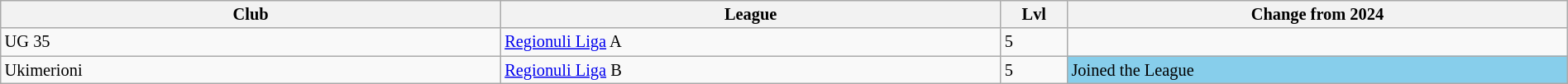<table class="wikitable sortable" width=100% style="font-size:85%">
<tr>
<th width=10%>Club</th>
<th width=10%>League</th>
<th width=1%>Lvl</th>
<th width=10%>Change from 2024</th>
</tr>
<tr>
<td>UG 35</td>
<td><a href='#'>Regionuli Liga</a> A</td>
<td>5</td>
<td></td>
</tr>
<tr>
<td>Ukimerioni</td>
<td><a href='#'>Regionuli Liga</a> B</td>
<td>5</td>
<td style="background:skyblue">Joined the League</td>
</tr>
</table>
